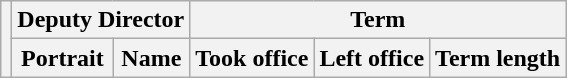<table class="wikitable">
<tr>
<th rowspan=2></th>
<th colspan=2>Deputy Director</th>
<th colspan=3>Term</th>
</tr>
<tr>
<th>Portrait</th>
<th>Name</th>
<th>Took office</th>
<th>Left office</th>
<th>Term length<br>








</th>
</tr>
</table>
